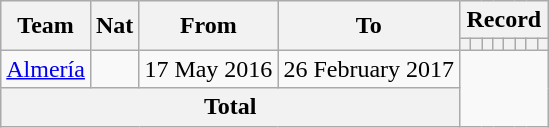<table class="wikitable" style="text-align: center">
<tr>
<th rowspan="2">Team</th>
<th rowspan="2">Nat</th>
<th rowspan="2">From</th>
<th rowspan="2">To</th>
<th colspan="8">Record</th>
</tr>
<tr>
<th></th>
<th></th>
<th></th>
<th></th>
<th></th>
<th></th>
<th></th>
<th></th>
</tr>
<tr>
<td align=left><a href='#'>Almería</a></td>
<td></td>
<td align=left>17 May 2016</td>
<td align=left>26 February 2017<br></td>
</tr>
<tr>
<th colspan=4>Total<br></th>
</tr>
</table>
